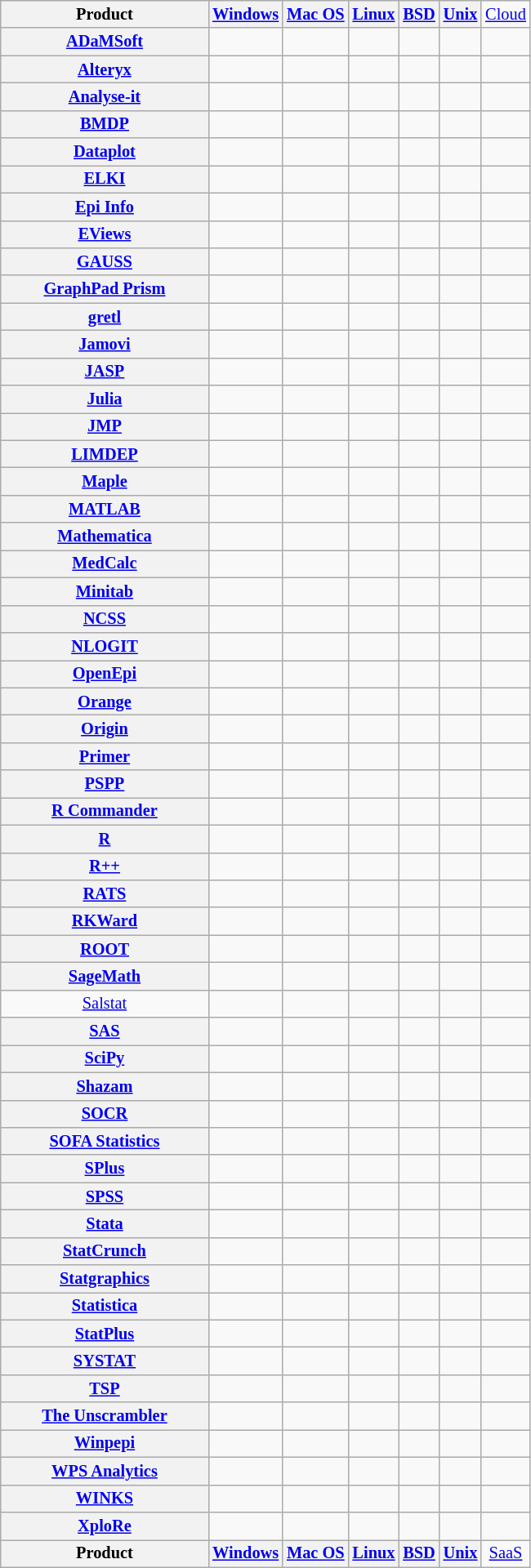<table class="wikitable sortable" style="font-size: 85%; text-align: center; width: auto;">
<tr>
<th style="width:12em">Product</th>
<th><a href='#'>Windows</a></th>
<th><a href='#'>Mac OS</a></th>
<th><a href='#'>Linux</a></th>
<th><a href='#'>BSD</a></th>
<th><a href='#'>Unix</a></th>
<td><a href='#'>Cloud</a></td>
</tr>
<tr>
<th><a href='#'>ADaMSoft</a></th>
<td></td>
<td></td>
<td></td>
<td></td>
<td></td>
<td></td>
</tr>
<tr>
<th><a href='#'>Alteryx</a></th>
<td></td>
<td></td>
<td></td>
<td></td>
<td></td>
<td></td>
</tr>
<tr>
<th><a href='#'>Analyse-it</a></th>
<td></td>
<td></td>
<td></td>
<td></td>
<td></td>
<td></td>
</tr>
<tr>
<th><a href='#'>BMDP</a></th>
<td></td>
<td></td>
<td></td>
<td></td>
<td></td>
<td></td>
</tr>
<tr>
<th><a href='#'>Dataplot</a></th>
<td></td>
<td></td>
<td></td>
<td></td>
<td></td>
<td></td>
</tr>
<tr>
<th><a href='#'>ELKI</a></th>
<td></td>
<td></td>
<td></td>
<td></td>
<td></td>
<td></td>
</tr>
<tr>
<th><a href='#'>Epi Info</a></th>
<td></td>
<td></td>
<td></td>
<td></td>
<td></td>
<td></td>
</tr>
<tr>
<th><a href='#'>EViews</a></th>
<td></td>
<td></td>
<td></td>
<td></td>
<td></td>
<td></td>
</tr>
<tr>
<th><a href='#'>GAUSS</a></th>
<td></td>
<td></td>
<td></td>
<td></td>
<td></td>
<td></td>
</tr>
<tr>
<th><a href='#'>GraphPad Prism</a></th>
<td></td>
<td></td>
<td></td>
<td></td>
<td></td>
<td></td>
</tr>
<tr>
<th><a href='#'>gretl</a></th>
<td></td>
<td></td>
<td></td>
<td></td>
<td></td>
<td></td>
</tr>
<tr>
<th><a href='#'>Jamovi</a></th>
<td></td>
<td></td>
<td></td>
<td></td>
<td></td>
<td></td>
</tr>
<tr>
<th><a href='#'>JASP</a></th>
<td></td>
<td></td>
<td></td>
<td></td>
<td></td>
<td></td>
</tr>
<tr>
<th><a href='#'>Julia</a></th>
<td></td>
<td></td>
<td></td>
<td></td>
<td></td>
<td></td>
</tr>
<tr>
<th><a href='#'>JMP</a></th>
<td></td>
<td></td>
<td></td>
<td></td>
<td></td>
<td></td>
</tr>
<tr>
<th><a href='#'>LIMDEP</a></th>
<td></td>
<td></td>
<td></td>
<td></td>
<td></td>
<td></td>
</tr>
<tr>
<th><a href='#'>Maple</a></th>
<td></td>
<td></td>
<td></td>
<td></td>
<td></td>
<td></td>
</tr>
<tr>
<th><a href='#'>MATLAB</a></th>
<td></td>
<td></td>
<td></td>
<td></td>
<td></td>
<td></td>
</tr>
<tr>
<th><a href='#'>Mathematica</a></th>
<td></td>
<td></td>
<td></td>
<td></td>
<td></td>
<td></td>
</tr>
<tr>
<th><a href='#'>MedCalc</a></th>
<td></td>
<td></td>
<td></td>
<td></td>
<td></td>
<td></td>
</tr>
<tr>
<th><a href='#'>Minitab</a></th>
<td></td>
<td></td>
<td></td>
<td></td>
<td></td>
<td></td>
</tr>
<tr>
<th><a href='#'>NCSS</a></th>
<td></td>
<td></td>
<td></td>
<td></td>
<td></td>
<td></td>
</tr>
<tr>
<th><a href='#'>NLOGIT</a></th>
<td></td>
<td></td>
<td></td>
<td></td>
<td></td>
<td></td>
</tr>
<tr>
<th><a href='#'>OpenEpi</a></th>
<td></td>
<td></td>
<td></td>
<td></td>
<td></td>
<td></td>
</tr>
<tr>
<th><a href='#'>Orange</a></th>
<td></td>
<td></td>
<td></td>
<td></td>
<td></td>
<td></td>
</tr>
<tr>
<th><a href='#'>Origin</a></th>
<td></td>
<td></td>
<td></td>
<td></td>
<td></td>
<td></td>
</tr>
<tr>
<th><a href='#'>Primer</a></th>
<td></td>
<td></td>
<td></td>
<td></td>
<td></td>
<td></td>
</tr>
<tr>
<th><a href='#'>PSPP</a></th>
<td></td>
<td></td>
<td></td>
<td></td>
<td></td>
<td></td>
</tr>
<tr>
<th><a href='#'>R Commander</a></th>
<td></td>
<td></td>
<td></td>
<td></td>
<td></td>
<td></td>
</tr>
<tr>
<th><a href='#'>R</a></th>
<td></td>
<td></td>
<td></td>
<td></td>
<td></td>
<td></td>
</tr>
<tr>
<th><a href='#'>R++</a></th>
<td></td>
<td></td>
<td></td>
<td></td>
<td></td>
<td></td>
</tr>
<tr>
<th><a href='#'>RATS</a></th>
<td></td>
<td></td>
<td></td>
<td></td>
<td></td>
<td></td>
</tr>
<tr>
<th><a href='#'>RKWard</a></th>
<td></td>
<td></td>
<td></td>
<td></td>
<td></td>
<td></td>
</tr>
<tr>
<th><a href='#'>ROOT</a></th>
<td></td>
<td></td>
<td></td>
<td></td>
<td></td>
<td></td>
</tr>
<tr>
<th><a href='#'>SageMath</a></th>
<td></td>
<td></td>
<td></td>
<td></td>
<td></td>
<td></td>
</tr>
<tr>
<td><a href='#'>Salstat</a></td>
<td></td>
<td></td>
<td></td>
<td></td>
<td></td>
<td></td>
</tr>
<tr>
<th><a href='#'>SAS</a></th>
<td></td>
<td></td>
<td></td>
<td></td>
<td></td>
<td></td>
</tr>
<tr>
<th><a href='#'>SciPy</a></th>
<td></td>
<td></td>
<td></td>
<td></td>
<td></td>
<td></td>
</tr>
<tr>
<th><a href='#'>Shazam</a></th>
<td></td>
<td></td>
<td></td>
<td></td>
<td></td>
<td></td>
</tr>
<tr>
<th><a href='#'>SOCR</a></th>
<td></td>
<td></td>
<td></td>
<td></td>
<td></td>
<td></td>
</tr>
<tr>
<th><a href='#'>SOFA Statistics</a></th>
<td></td>
<td></td>
<td></td>
<td></td>
<td></td>
<td></td>
</tr>
<tr>
<th><a href='#'>SPlus</a></th>
<td></td>
<td></td>
<td></td>
<td></td>
<td></td>
<td></td>
</tr>
<tr>
<th><a href='#'>SPSS</a></th>
<td></td>
<td></td>
<td></td>
<td></td>
<td></td>
<td></td>
</tr>
<tr>
<th><a href='#'>Stata</a></th>
<td></td>
<td></td>
<td></td>
<td></td>
<td></td>
<td></td>
</tr>
<tr>
<th><a href='#'>StatCrunch</a></th>
<td></td>
<td></td>
<td></td>
<td></td>
<td></td>
<td></td>
</tr>
<tr>
<th><a href='#'>Statgraphics</a></th>
<td></td>
<td></td>
<td></td>
<td></td>
<td></td>
<td></td>
</tr>
<tr>
<th><a href='#'>Statistica</a></th>
<td></td>
<td></td>
<td></td>
<td></td>
<td></td>
<td></td>
</tr>
<tr>
<th><a href='#'>StatPlus</a></th>
<td></td>
<td></td>
<td></td>
<td></td>
<td></td>
<td></td>
</tr>
<tr>
<th><a href='#'>SYSTAT</a></th>
<td></td>
<td></td>
<td></td>
<td></td>
<td></td>
<td></td>
</tr>
<tr>
<th><a href='#'>TSP</a></th>
<td></td>
<td></td>
<td></td>
<td></td>
<td></td>
<td></td>
</tr>
<tr>
<th><a href='#'>The Unscrambler</a></th>
<td></td>
<td></td>
<td></td>
<td></td>
<td></td>
<td></td>
</tr>
<tr>
<th><a href='#'>Winpepi</a></th>
<td></td>
<td></td>
<td></td>
<td></td>
<td></td>
<td></td>
</tr>
<tr>
<th><a href='#'>WPS Analytics</a></th>
<td></td>
<td></td>
<td></td>
<td></td>
<td></td>
<td></td>
</tr>
<tr>
<th><a href='#'>WINKS</a></th>
<td></td>
<td></td>
<td></td>
<td></td>
<td></td>
<td></td>
</tr>
<tr>
<th><a href='#'>XploRe</a></th>
<td></td>
<td></td>
<td></td>
<td></td>
<td></td>
<td></td>
</tr>
<tr class="sortbottom">
<th style="width:12em">Product</th>
<th><a href='#'>Windows</a></th>
<th><a href='#'>Mac OS</a></th>
<th><a href='#'>Linux</a></th>
<th><a href='#'>BSD</a></th>
<th><a href='#'>Unix</a></th>
<td><a href='#'>SaaS</a></td>
</tr>
</table>
